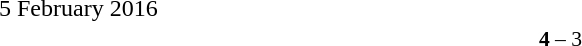<table style="width:70%;" cellspacing="1">
<tr>
<th width=35%></th>
<th width=15%></th>
<th></th>
</tr>
<tr>
<td>5 February 2016</td>
</tr>
<tr style=font-size:90%>
<td align=right><strong></strong></td>
<td align=center><strong>4</strong> – 3</td>
<td></td>
</tr>
</table>
